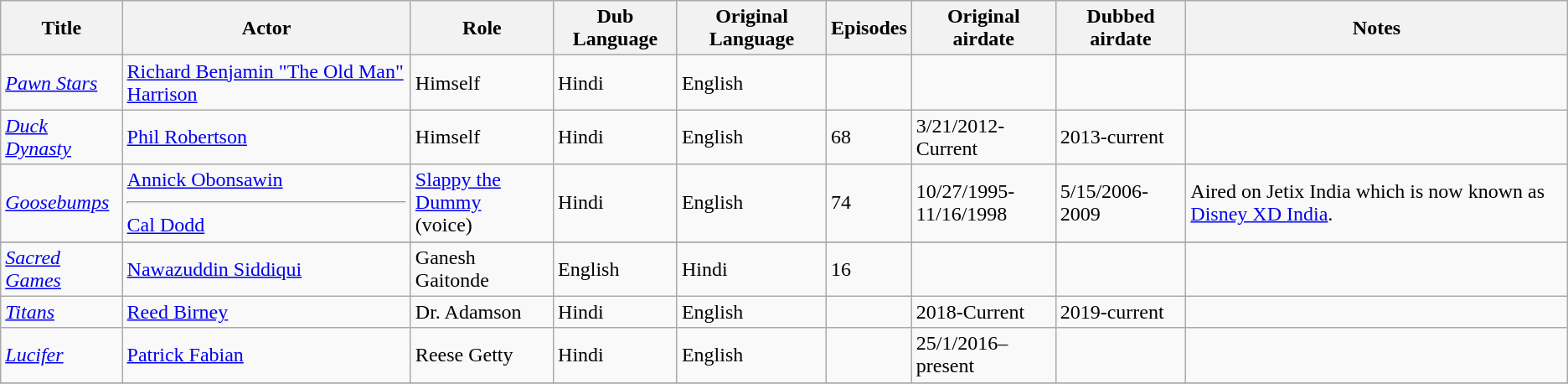<table class="wikitable sortable">
<tr>
<th>Title</th>
<th>Actor</th>
<th>Role</th>
<th>Dub Language</th>
<th>Original Language</th>
<th>Episodes</th>
<th>Original airdate</th>
<th>Dubbed airdate</th>
<th>Notes</th>
</tr>
<tr>
<td><em><a href='#'>Pawn Stars</a></em></td>
<td><a href='#'>Richard Benjamin "The Old Man" Harrison</a></td>
<td>Himself</td>
<td>Hindi</td>
<td>English</td>
<td></td>
<td></td>
<td></td>
<td></td>
</tr>
<tr>
<td><em><a href='#'>Duck Dynasty</a></em></td>
<td><a href='#'>Phil Robertson</a></td>
<td>Himself</td>
<td>Hindi</td>
<td>English</td>
<td>68</td>
<td>3/21/2012-Current</td>
<td>2013-current</td>
<td></td>
</tr>
<tr>
<td><a href='#'><em>Goosebumps</em></a></td>
<td><a href='#'>Annick Obonsawin</a> <hr> <a href='#'>Cal Dodd</a></td>
<td><a href='#'>Slappy the Dummy</a><br>(voice)</td>
<td>Hindi</td>
<td>English</td>
<td>74</td>
<td>10/27/1995-<br>11/16/1998</td>
<td>5/15/2006-2009</td>
<td>Aired on Jetix India which is now known as <a href='#'>Disney XD India</a>.</td>
</tr>
<tr>
</tr>
<tr>
<td><a href='#'><em>Sacred Games</em></a></td>
<td><a href='#'>Nawazuddin Siddiqui</a></td>
<td>Ganesh Gaitonde</td>
<td>English</td>
<td>Hindi</td>
<td>16</td>
<td></td>
<td></td>
<td></td>
</tr>
<tr>
<td><a href='#'><em>Titans</em></a></td>
<td><a href='#'>Reed Birney</a></td>
<td>Dr. Adamson</td>
<td>Hindi</td>
<td>English</td>
<td></td>
<td>2018-Current</td>
<td>2019-current</td>
<td></td>
</tr>
<tr>
<td><a href='#'><em>Lucifer</em></a></td>
<td><a href='#'>Patrick Fabian</a></td>
<td>Reese Getty</td>
<td>Hindi</td>
<td>English</td>
<td></td>
<td>25/1/2016–<br>present</td>
<td></td>
<td></td>
</tr>
<tr>
</tr>
</table>
